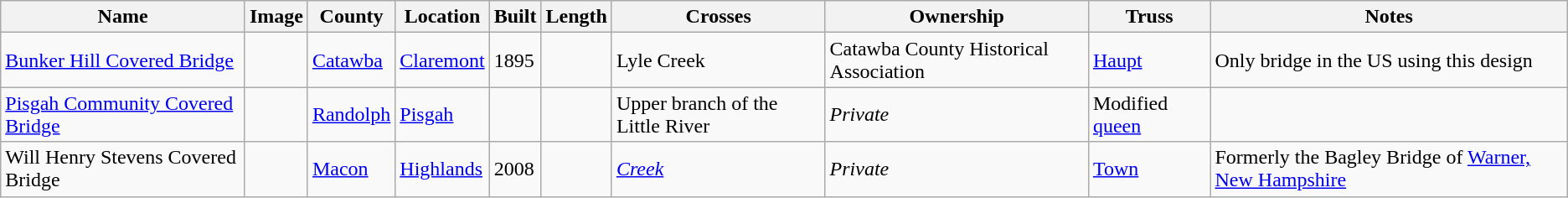<table class="wikitable sortable">
<tr>
<th>Name</th>
<th class=unsortable>Image</th>
<th>County</th>
<th>Location</th>
<th>Built</th>
<th>Length</th>
<th>Crosses</th>
<th>Ownership</th>
<th>Truss</th>
<th>Notes</th>
</tr>
<tr>
<td><a href='#'>Bunker Hill Covered Bridge</a></td>
<td></td>
<td><a href='#'>Catawba</a></td>
<td><a href='#'>Claremont</a><br><small></small></td>
<td>1895</td>
<td></td>
<td>Lyle Creek</td>
<td>Catawba County Historical Association</td>
<td><a href='#'>Haupt</a></td>
<td>Only bridge in the US using this design</td>
</tr>
<tr>
<td><a href='#'>Pisgah Community Covered Bridge</a></td>
<td></td>
<td><a href='#'>Randolph</a></td>
<td><a href='#'>Pisgah</a><br><small></small></td>
<td></td>
<td></td>
<td>Upper branch of the Little River</td>
<td><em>Private</em></td>
<td>Modified <a href='#'>queen</a></td>
<td></td>
</tr>
<tr>
<td>Will Henry Stevens Covered Bridge</td>
<td></td>
<td><a href='#'>Macon</a></td>
<td><a href='#'>Highlands</a><br><small></small></td>
<td>2008</td>
<td></td>
<td><em><a href='#'>Creek</a></em></td>
<td><em>Private</em></td>
<td><a href='#'>Town</a></td>
<td>Formerly the Bagley Bridge of <a href='#'>Warner, New Hampshire</a></td>
</tr>
</table>
